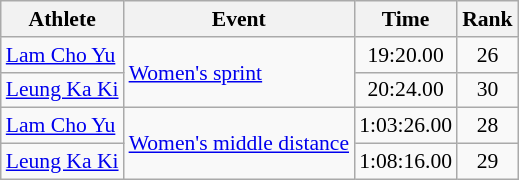<table class=wikitable style=font-size:90%;text-align:center>
<tr>
<th>Athlete</th>
<th>Event</th>
<th>Time</th>
<th>Rank</th>
</tr>
<tr>
<td align=left><a href='#'>Lam Cho Yu</a></td>
<td align=left rowspan=2><a href='#'>Women's sprint</a></td>
<td>19:20.00</td>
<td>26</td>
</tr>
<tr>
<td align=left><a href='#'>Leung Ka Ki</a></td>
<td>20:24.00</td>
<td>30</td>
</tr>
<tr>
<td align=left><a href='#'>Lam Cho Yu</a></td>
<td align=left rowspan=2><a href='#'>Women's middle distance</a></td>
<td>1:03:26.00</td>
<td>28</td>
</tr>
<tr>
<td align=left><a href='#'>Leung Ka Ki</a></td>
<td>1:08:16.00</td>
<td>29</td>
</tr>
</table>
